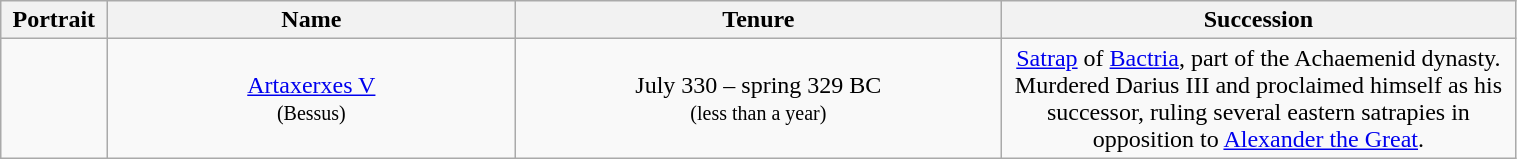<table class="wikitable mw-collapsible mw-collapsed" style="text-align:center; width:80%;">
<tr>
<th width="7%">Portrait</th>
<th width="27%">Name</th>
<th width="32%">Tenure</th>
<th width="34%">Succession</th>
</tr>
<tr>
<td></td>
<td><a href='#'>Artaxerxes V</a><br><small>(Bessus)</small></td>
<td>July 330 – spring 329 BC<br><small>(less than a year)</small></td>
<td><a href='#'>Satrap</a> of <a href='#'>Bactria</a>, part of the Achaemenid dynasty. Murdered Darius III and proclaimed himself as his successor, ruling several eastern satrapies in opposition to <a href='#'>Alexander the Great</a>.</td>
</tr>
</table>
